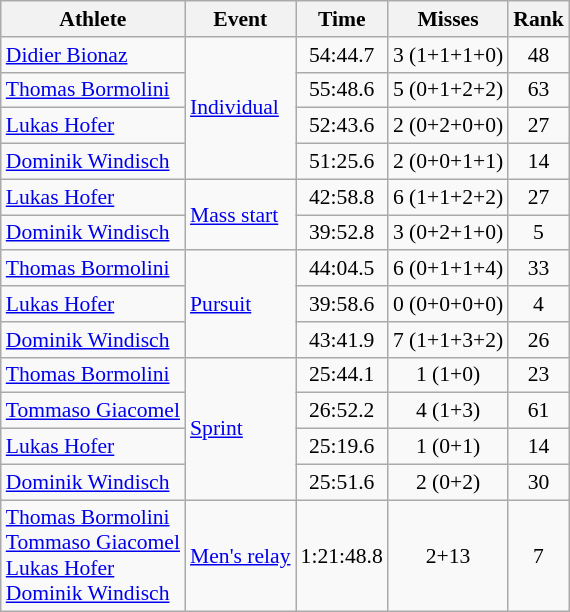<table class="wikitable" style="font-size:90%;text-align:center;">
<tr>
<th>Athlete</th>
<th>Event</th>
<th>Time</th>
<th>Misses</th>
<th>Rank</th>
</tr>
<tr>
<td align=left><a href='#'>Didier Bionaz</a></td>
<td align=left rowspan=4><a href='#'>Individual</a></td>
<td>54:44.7</td>
<td>3 (1+1+1+0)</td>
<td>48</td>
</tr>
<tr>
<td align=left><a href='#'>Thomas Bormolini</a></td>
<td>55:48.6</td>
<td>5 (0+1+2+2)</td>
<td>63</td>
</tr>
<tr>
<td align=left><a href='#'>Lukas Hofer</a></td>
<td>52:43.6</td>
<td>2 (0+2+0+0)</td>
<td>27</td>
</tr>
<tr>
<td align=left><a href='#'>Dominik Windisch</a></td>
<td>51:25.6</td>
<td>2 (0+0+1+1)</td>
<td>14</td>
</tr>
<tr>
<td align=left><a href='#'>Lukas Hofer</a></td>
<td align=left rowspan=2><a href='#'>Mass start</a></td>
<td>42:58.8</td>
<td>6 (1+1+2+2)</td>
<td>27</td>
</tr>
<tr>
<td align=left><a href='#'>Dominik Windisch</a></td>
<td>39:52.8</td>
<td>3 (0+2+1+0)</td>
<td>5</td>
</tr>
<tr>
<td align=left><a href='#'>Thomas Bormolini</a></td>
<td align=left rowspan=3><a href='#'>Pursuit</a></td>
<td>44:04.5</td>
<td>6 (0+1+1+4)</td>
<td>33</td>
</tr>
<tr>
<td align=left><a href='#'>Lukas Hofer</a></td>
<td>39:58.6</td>
<td>0 (0+0+0+0)</td>
<td>4</td>
</tr>
<tr>
<td align=left><a href='#'>Dominik Windisch</a></td>
<td>43:41.9</td>
<td>7 (1+1+3+2)</td>
<td>26</td>
</tr>
<tr>
<td align=left><a href='#'>Thomas Bormolini</a></td>
<td align=left rowspan=4><a href='#'>Sprint</a></td>
<td>25:44.1</td>
<td>1 (1+0)</td>
<td>23</td>
</tr>
<tr>
<td align=left><a href='#'>Tommaso Giacomel</a></td>
<td>26:52.2</td>
<td>4 (1+3)</td>
<td>61</td>
</tr>
<tr>
<td align=left><a href='#'>Lukas Hofer</a></td>
<td>25:19.6</td>
<td>1 (0+1)</td>
<td>14</td>
</tr>
<tr>
<td align=left><a href='#'>Dominik Windisch</a></td>
<td>25:51.6</td>
<td>2 (0+2)</td>
<td>30</td>
</tr>
<tr>
<td align=left><a href='#'>Thomas Bormolini</a><br><a href='#'>Tommaso Giacomel</a><br><a href='#'>Lukas Hofer</a><br><a href='#'>Dominik Windisch</a></td>
<td align=left><a href='#'>Men's relay</a></td>
<td>1:21:48.8</td>
<td>2+13</td>
<td>7</td>
</tr>
</table>
